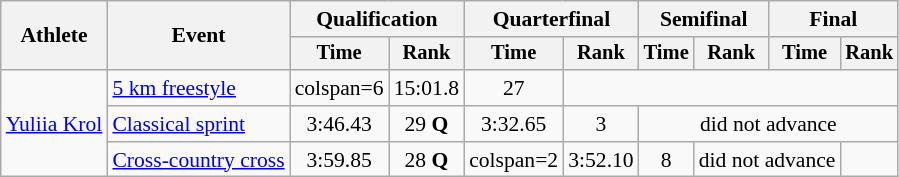<table class="wikitable" style="font-size:90%">
<tr>
<th rowspan="2">Athlete</th>
<th rowspan="2">Event</th>
<th colspan="2">Qualification</th>
<th colspan="2">Quarterfinal</th>
<th colspan="2">Semifinal</th>
<th colspan="2">Final</th>
</tr>
<tr style="font-size:95%">
<th>Time</th>
<th>Rank</th>
<th>Time</th>
<th>Rank</th>
<th>Time</th>
<th>Rank</th>
<th>Time</th>
<th>Rank</th>
</tr>
<tr align=center>
<td align=left rowspan=3><a href='#'>Yuliia Krol</a></td>
<td align=left><a href='#'>5 km freestyle</a></td>
<td>colspan=6 </td>
<td>15:01.8</td>
<td>27</td>
</tr>
<tr align=center>
<td align=left><a href='#'>Classical sprint</a></td>
<td>3:46.43</td>
<td>29 <strong>Q</strong></td>
<td>3:32.65</td>
<td>3</td>
<td colspan=4>did not advance</td>
</tr>
<tr align=center>
<td align=left><a href='#'>Cross-country cross</a></td>
<td>3:59.85</td>
<td>28 <strong>Q</strong></td>
<td>colspan=2 </td>
<td>3:52.10</td>
<td>8</td>
<td colspan=2>did not advance</td>
</tr>
</table>
